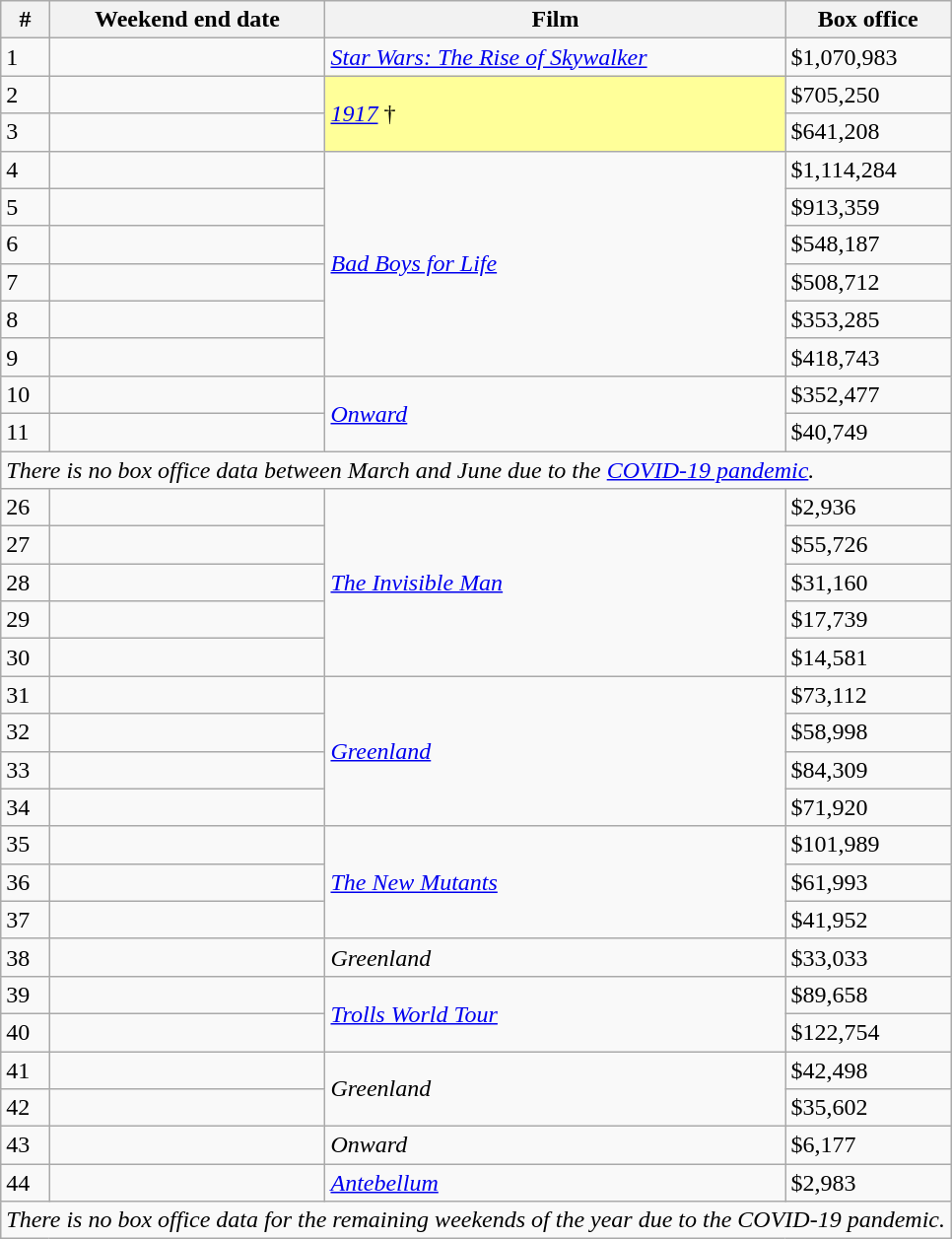<table class="wikitable sortable">
<tr>
<th abbr="Week">#</th>
<th abbr="Date">Weekend end date</th>
<th>Film</th>
<th>Box office</th>
</tr>
<tr>
<td>1</td>
<td></td>
<td><em><a href='#'>Star Wars: The Rise of Skywalker</a></em></td>
<td>$1,070,983</td>
</tr>
<tr>
<td>2</td>
<td></td>
<td rowspan="2" style="background-color:#FFFF99"><em><a href='#'>1917</a></em> †</td>
<td>$705,250</td>
</tr>
<tr>
<td>3</td>
<td></td>
<td>$641,208</td>
</tr>
<tr>
<td>4</td>
<td></td>
<td rowspan="6"><em><a href='#'>Bad Boys for Life</a></em></td>
<td>$1,114,284</td>
</tr>
<tr>
<td>5</td>
<td></td>
<td>$913,359</td>
</tr>
<tr>
<td>6</td>
<td></td>
<td>$548,187</td>
</tr>
<tr>
<td>7</td>
<td></td>
<td>$508,712</td>
</tr>
<tr>
<td>8</td>
<td></td>
<td>$353,285</td>
</tr>
<tr>
<td>9</td>
<td></td>
<td>$418,743</td>
</tr>
<tr>
<td>10</td>
<td></td>
<td rowspan="2"><em><a href='#'>Onward</a></em></td>
<td>$352,477</td>
</tr>
<tr>
<td>11</td>
<td></td>
<td>$40,749</td>
</tr>
<tr>
<td colspan="4"><div><em>There is no box office data between March and June due to the <a href='#'>COVID-19 pandemic</a>.</em></div></td>
</tr>
<tr>
<td>26</td>
<td></td>
<td rowspan="5"><em><a href='#'>The Invisible Man</a></em></td>
<td>$2,936</td>
</tr>
<tr>
<td>27</td>
<td></td>
<td>$55,726</td>
</tr>
<tr>
<td>28</td>
<td></td>
<td>$31,160</td>
</tr>
<tr>
<td>29</td>
<td></td>
<td>$17,739</td>
</tr>
<tr>
<td>30</td>
<td></td>
<td>$14,581</td>
</tr>
<tr>
<td>31</td>
<td></td>
<td rowspan="4"><em><a href='#'>Greenland</a></em></td>
<td>$73,112</td>
</tr>
<tr>
<td>32</td>
<td></td>
<td>$58,998</td>
</tr>
<tr>
<td>33</td>
<td></td>
<td>$84,309</td>
</tr>
<tr>
<td>34</td>
<td></td>
<td>$71,920</td>
</tr>
<tr>
<td>35</td>
<td></td>
<td rowspan="3"><em><a href='#'>The New Mutants</a></em></td>
<td>$101,989</td>
</tr>
<tr>
<td>36</td>
<td></td>
<td>$61,993</td>
</tr>
<tr>
<td>37</td>
<td></td>
<td>$41,952</td>
</tr>
<tr>
<td>38</td>
<td></td>
<td><em>Greenland</em></td>
<td>$33,033</td>
</tr>
<tr>
<td>39</td>
<td></td>
<td rowspan="2"><em><a href='#'>Trolls World Tour</a></em></td>
<td>$89,658</td>
</tr>
<tr>
<td>40</td>
<td></td>
<td>$122,754</td>
</tr>
<tr>
<td>41</td>
<td></td>
<td rowspan="2"><em>Greenland</em></td>
<td>$42,498</td>
</tr>
<tr>
<td>42</td>
<td></td>
<td>$35,602</td>
</tr>
<tr>
<td>43</td>
<td></td>
<td><em>Onward</em></td>
<td>$6,177</td>
</tr>
<tr>
<td>44</td>
<td></td>
<td><em><a href='#'>Antebellum</a></em></td>
<td>$2,983</td>
</tr>
<tr>
<td colspan="4"><div><em>There is no box office data for the remaining weekends of the year due to the COVID-19 pandemic.</em></div></td>
</tr>
</table>
